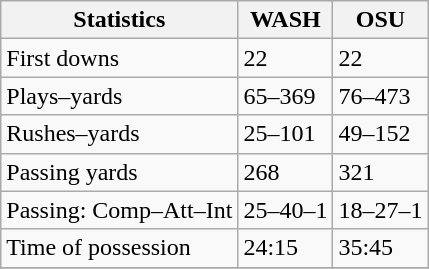<table class="wikitable">
<tr>
<th>Statistics</th>
<th>WASH</th>
<th>OSU</th>
</tr>
<tr>
<td>First downs</td>
<td>22</td>
<td>22</td>
</tr>
<tr>
<td>Plays–yards</td>
<td>65–369</td>
<td>76–473</td>
</tr>
<tr>
<td>Rushes–yards</td>
<td>25–101</td>
<td>49–152</td>
</tr>
<tr>
<td>Passing yards</td>
<td>268</td>
<td>321</td>
</tr>
<tr>
<td>Passing: Comp–Att–Int</td>
<td>25–40–1</td>
<td>18–27–1</td>
</tr>
<tr>
<td>Time of possession</td>
<td>24:15</td>
<td>35:45</td>
</tr>
<tr>
</tr>
</table>
